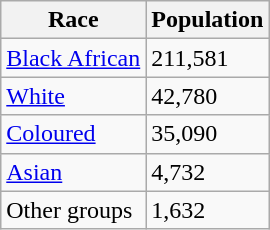<table class="wikitable">
<tr>
<th>Race</th>
<th>Population</th>
</tr>
<tr>
<td><a href='#'>Black African</a></td>
<td>211,581</td>
</tr>
<tr>
<td><a href='#'>White</a></td>
<td>42,780</td>
</tr>
<tr>
<td><a href='#'>Coloured</a></td>
<td>35,090</td>
</tr>
<tr>
<td><a href='#'>Asian</a></td>
<td>4,732</td>
</tr>
<tr>
<td>Other groups</td>
<td>1,632</td>
</tr>
</table>
